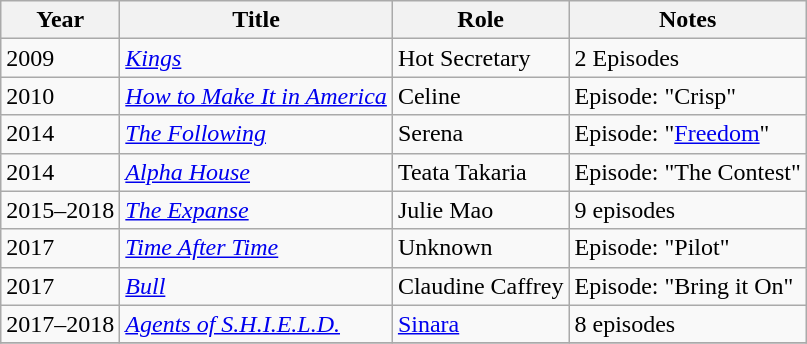<table class="wikitable sortable">
<tr>
<th>Year</th>
<th>Title</th>
<th>Role</th>
<th class="unsortable">Notes</th>
</tr>
<tr>
<td>2009</td>
<td><em><a href='#'>Kings</a></em></td>
<td>Hot Secretary</td>
<td>2 Episodes</td>
</tr>
<tr>
<td>2010</td>
<td><em><a href='#'>How to Make It in America</a></em></td>
<td>Celine</td>
<td>Episode: "Crisp"</td>
</tr>
<tr>
<td>2014</td>
<td><em><a href='#'>The Following</a></em></td>
<td>Serena</td>
<td>Episode: "<a href='#'>Freedom</a>"</td>
</tr>
<tr>
<td>2014</td>
<td><em><a href='#'>Alpha House</a></em></td>
<td>Teata Takaria</td>
<td>Episode: "The Contest"</td>
</tr>
<tr>
<td>2015–2018</td>
<td><em><a href='#'>The Expanse</a></em></td>
<td>Julie Mao</td>
<td>9 episodes</td>
</tr>
<tr>
<td>2017</td>
<td><em><a href='#'>Time After Time</a></em></td>
<td>Unknown</td>
<td>Episode: "Pilot"</td>
</tr>
<tr>
<td>2017</td>
<td><em><a href='#'>Bull</a></em></td>
<td>Claudine Caffrey</td>
<td>Episode: "Bring it On"</td>
</tr>
<tr>
<td>2017–2018</td>
<td><em><a href='#'>Agents of S.H.I.E.L.D.</a></em></td>
<td><a href='#'>Sinara</a></td>
<td>8 episodes</td>
</tr>
<tr>
</tr>
</table>
